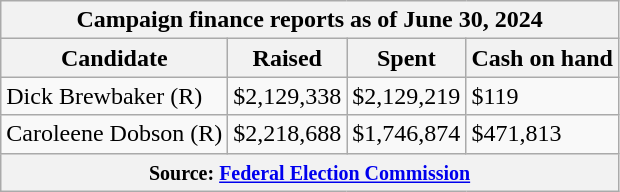<table class="wikitable sortable">
<tr>
<th colspan=4>Campaign finance reports as of June 30, 2024</th>
</tr>
<tr style="text-align:center;">
<th>Candidate</th>
<th>Raised</th>
<th>Spent</th>
<th>Cash on hand</th>
</tr>
<tr>
<td>Dick Brewbaker (R)</td>
<td>$2,129,338</td>
<td>$2,129,219</td>
<td>$119</td>
</tr>
<tr>
<td>Caroleene Dobson (R)</td>
<td>$2,218,688</td>
<td>$1,746,874</td>
<td>$471,813</td>
</tr>
<tr>
<th colspan="4"><small>Source: <a href='#'>Federal Election Commission</a></small></th>
</tr>
</table>
